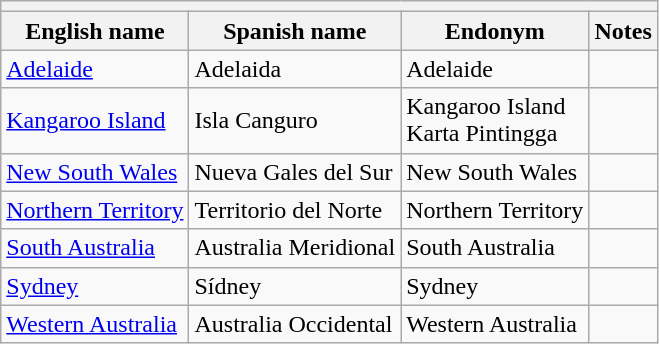<table class="wikitable sortable">
<tr>
<th colspan="4"></th>
</tr>
<tr>
<th>English name</th>
<th>Spanish name</th>
<th>Endonym</th>
<th>Notes</th>
</tr>
<tr>
<td><a href='#'>Adelaide</a></td>
<td>Adelaida</td>
<td>Adelaide</td>
<td></td>
</tr>
<tr>
<td><a href='#'>Kangaroo Island</a></td>
<td>Isla Canguro</td>
<td>Kangaroo Island<br>Karta Pintingga</td>
<td></td>
</tr>
<tr>
<td><a href='#'>New South Wales</a></td>
<td>Nueva Gales del Sur</td>
<td>New South Wales</td>
<td></td>
</tr>
<tr>
<td><a href='#'>Northern Territory</a></td>
<td>Territorio del Norte</td>
<td>Northern Territory</td>
<td></td>
</tr>
<tr>
<td><a href='#'>South Australia</a></td>
<td>Australia Meridional</td>
<td>South Australia</td>
<td></td>
</tr>
<tr>
<td><a href='#'>Sydney</a></td>
<td>Sídney</td>
<td>Sydney</td>
<td></td>
</tr>
<tr>
<td><a href='#'>Western Australia</a></td>
<td>Australia Occidental</td>
<td>Western Australia</td>
<td></td>
</tr>
</table>
